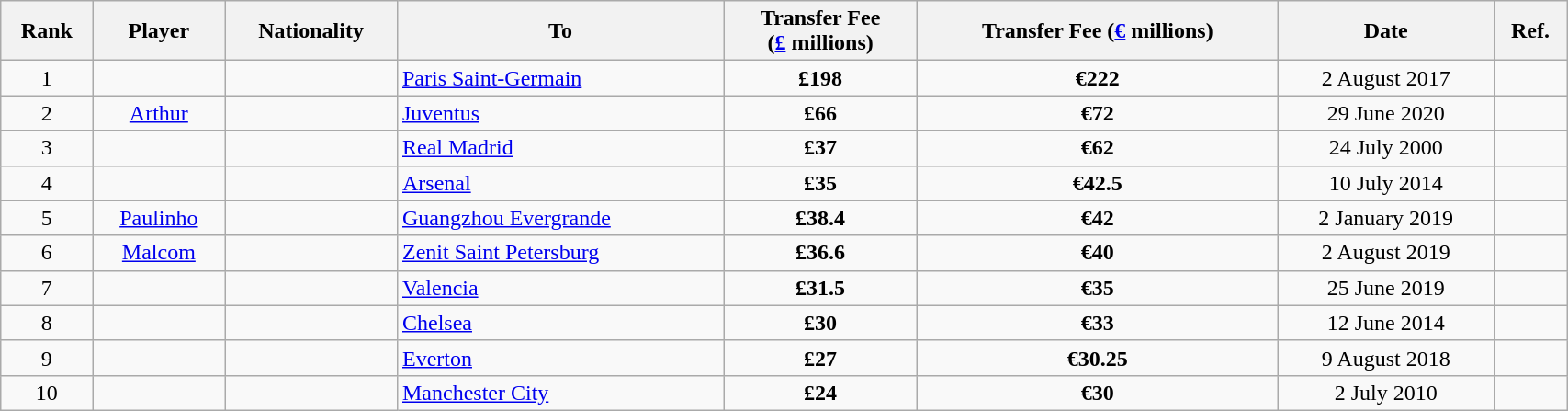<table class="wikitable sortable" style="text-align: center; width:90%">
<tr>
<th>Rank</th>
<th>Player</th>
<th>Nationality</th>
<th>To</th>
<th>Transfer Fee<br>(<a href='#'>£</a> millions)</th>
<th>Transfer Fee (<a href='#'>€</a> millions)</th>
<th>Date</th>
<th scope="col" class="unsortable">Ref.</th>
</tr>
<tr>
<td>1</td>
<td></td>
<td align="left"></td>
<td align="left"> <a href='#'>Paris Saint-Germain</a></td>
<td><strong>£198</strong></td>
<td><strong>€222</strong></td>
<td>2 August 2017</td>
<td></td>
</tr>
<tr>
<td>2</td>
<td><a href='#'>Arthur</a></td>
<td align=left></td>
<td align=left> <a href='#'>Juventus</a></td>
<td><strong>£66</strong></td>
<td><strong>€72</strong></td>
<td>29 June 2020</td>
<td></td>
</tr>
<tr>
<td>3</td>
<td></td>
<td align="left"></td>
<td align="left"> <a href='#'>Real Madrid</a></td>
<td><strong>£37</strong></td>
<td><strong>€62</strong></td>
<td>24 July 2000</td>
<td></td>
</tr>
<tr>
<td>4</td>
<td></td>
<td align="left"></td>
<td align="left"> <a href='#'>Arsenal</a></td>
<td><strong>£35</strong></td>
<td><strong>€42.5</strong></td>
<td>10 July 2014</td>
<td></td>
</tr>
<tr>
<td>5</td>
<td><a href='#'>Paulinho</a></td>
<td align="left"></td>
<td align="left"> <a href='#'>Guangzhou Evergrande</a></td>
<td><strong>£38.4</strong></td>
<td><strong>€42</strong></td>
<td>2 January 2019</td>
<td></td>
</tr>
<tr>
<td>6</td>
<td><a href='#'>Malcom</a></td>
<td align="left"></td>
<td align="left"> <a href='#'>Zenit Saint Petersburg</a></td>
<td><strong>£36.6</strong></td>
<td><strong>€40</strong></td>
<td>2 August 2019</td>
<td></td>
</tr>
<tr>
<td>7</td>
<td></td>
<td align="left"></td>
<td align="left"> <a href='#'>Valencia</a></td>
<td><strong>£31.5</strong></td>
<td><strong>€35</strong></td>
<td>25 June 2019</td>
<td></td>
</tr>
<tr>
<td>8</td>
<td></td>
<td align="left"></td>
<td align="left"> <a href='#'>Chelsea</a></td>
<td><strong>£30</strong></td>
<td><strong>€33</strong></td>
<td>12 June 2014</td>
<td></td>
</tr>
<tr>
<td>9</td>
<td></td>
<td align="left"></td>
<td align="left"> <a href='#'>Everton</a></td>
<td><strong>£27</strong></td>
<td><strong>€30.25</strong></td>
<td>9 August 2018</td>
<td></td>
</tr>
<tr>
<td>10</td>
<td></td>
<td align="left"></td>
<td align="left"> <a href='#'>Manchester City</a></td>
<td><strong>£24</strong></td>
<td><strong>€30</strong></td>
<td>2 July 2010</td>
<td></td>
</tr>
</table>
